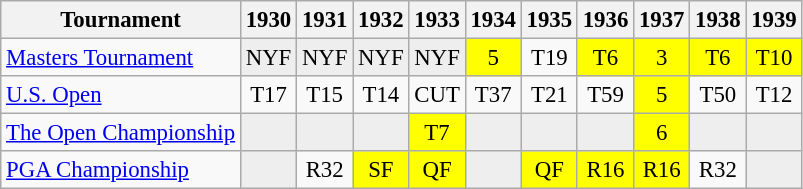<table class="wikitable" style="font-size:95%;text-align:center;">
<tr>
<th>Tournament</th>
<th>1930</th>
<th>1931</th>
<th>1932</th>
<th>1933</th>
<th>1934</th>
<th>1935</th>
<th>1936</th>
<th>1937</th>
<th>1938</th>
<th>1939</th>
</tr>
<tr>
<td align=left><a href='#'>Masters Tournament</a></td>
<td style="background:#eeeeee;">NYF</td>
<td style="background:#eeeeee;">NYF</td>
<td style="background:#eeeeee;">NYF</td>
<td style="background:#eeeeee;">NYF</td>
<td style="background:yellow;">5</td>
<td>T19</td>
<td style="background:yellow;">T6</td>
<td style="background:yellow;">3</td>
<td style="background:yellow;">T6</td>
<td style="background:yellow;">T10</td>
</tr>
<tr>
<td align=left><a href='#'>U.S. Open</a></td>
<td>T17</td>
<td>T15</td>
<td>T14</td>
<td>CUT</td>
<td>T37</td>
<td>T21</td>
<td>T59</td>
<td style="background:yellow;">5</td>
<td>T50</td>
<td>T12</td>
</tr>
<tr>
<td align=left><a href='#'>The Open Championship</a></td>
<td style="background:#eeeeee;"></td>
<td style="background:#eeeeee;"></td>
<td style="background:#eeeeee;"></td>
<td style="background:yellow;">T7</td>
<td style="background:#eeeeee;"></td>
<td style="background:#eeeeee;"></td>
<td style="background:#eeeeee;"></td>
<td style="background:yellow;">6</td>
<td style="background:#eeeeee;"></td>
<td style="background:#eeeeee;"></td>
</tr>
<tr>
<td align=left><a href='#'>PGA Championship</a></td>
<td style="background:#eeeeee;"></td>
<td>R32</td>
<td style="background:yellow;">SF</td>
<td style="background:yellow;">QF</td>
<td style="background:#eeeeee;"></td>
<td style="background:yellow;">QF</td>
<td style="background:yellow;">R16</td>
<td style="background:yellow;">R16</td>
<td>R32</td>
<td style="background:#eeeeee;"></td>
</tr>
</table>
